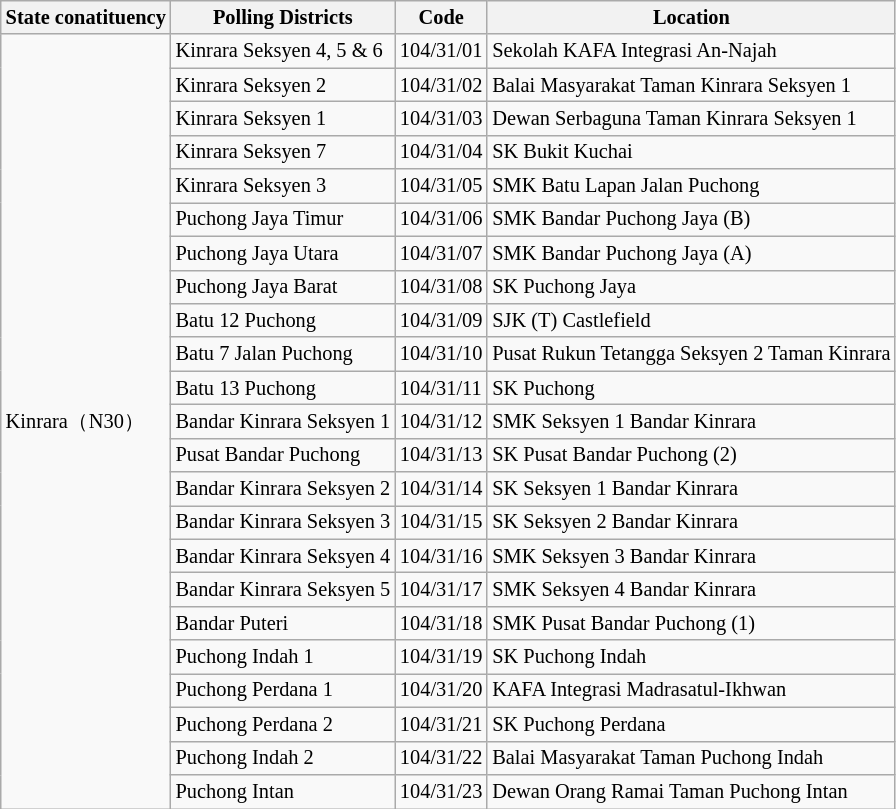<table class="wikitable sortable mw-collapsible" style="white-space:nowrap;font-size:85%">
<tr>
<th>State conatituency</th>
<th>Polling Districts</th>
<th>Code</th>
<th>Location</th>
</tr>
<tr>
<td rowspan="23">Kinrara（N30）</td>
<td>Kinrara Seksyen 4, 5 & 6</td>
<td>104/31/01</td>
<td>Sekolah KAFA Integrasi An-Najah</td>
</tr>
<tr>
<td>Kinrara Seksyen 2</td>
<td>104/31/02</td>
<td>Balai Masyarakat Taman Kinrara Seksyen 1</td>
</tr>
<tr>
<td>Kinrara Seksyen 1</td>
<td>104/31/03</td>
<td>Dewan Serbaguna Taman Kinrara Seksyen 1</td>
</tr>
<tr>
<td>Kinrara Seksyen 7</td>
<td>104/31/04</td>
<td>SK Bukit Kuchai</td>
</tr>
<tr>
<td>Kinrara Seksyen 3</td>
<td>104/31/05</td>
<td>SMK Batu Lapan Jalan Puchong</td>
</tr>
<tr>
<td>Puchong Jaya Timur</td>
<td>104/31/06</td>
<td>SMK Bandar Puchong Jaya (B)</td>
</tr>
<tr>
<td>Puchong Jaya Utara</td>
<td>104/31/07</td>
<td>SMK Bandar Puchong Jaya (A)</td>
</tr>
<tr>
<td>Puchong Jaya Barat</td>
<td>104/31/08</td>
<td>SK Puchong Jaya</td>
</tr>
<tr>
<td>Batu 12 Puchong</td>
<td>104/31/09</td>
<td>SJK (T) Castlefield</td>
</tr>
<tr>
<td>Batu 7 Jalan Puchong</td>
<td>104/31/10</td>
<td>Pusat Rukun Tetangga Seksyen 2 Taman Kinrara</td>
</tr>
<tr>
<td>Batu 13 Puchong</td>
<td>104/31/11</td>
<td>SK Puchong</td>
</tr>
<tr>
<td>Bandar Kinrara Seksyen 1</td>
<td>104/31/12</td>
<td>SMK Seksyen 1 Bandar Kinrara</td>
</tr>
<tr>
<td>Pusat Bandar Puchong</td>
<td>104/31/13</td>
<td>SK Pusat Bandar Puchong (2)</td>
</tr>
<tr>
<td>Bandar Kinrara Seksyen 2</td>
<td>104/31/14</td>
<td>SK Seksyen 1 Bandar Kinrara</td>
</tr>
<tr>
<td>Bandar Kinrara Seksyen 3</td>
<td>104/31/15</td>
<td>SK Seksyen 2 Bandar Kinrara</td>
</tr>
<tr>
<td>Bandar Kinrara Seksyen 4</td>
<td>104/31/16</td>
<td>SMK Seksyen 3 Bandar Kinrara</td>
</tr>
<tr>
<td>Bandar Kinrara Seksyen 5</td>
<td>104/31/17</td>
<td>SMK Seksyen 4 Bandar Kinrara</td>
</tr>
<tr>
<td>Bandar Puteri</td>
<td>104/31/18</td>
<td>SMK Pusat Bandar Puchong (1)</td>
</tr>
<tr>
<td>Puchong Indah 1</td>
<td>104/31/19</td>
<td>SK Puchong Indah</td>
</tr>
<tr>
<td>Puchong Perdana 1</td>
<td>104/31/20</td>
<td>KAFA Integrasi Madrasatul-Ikhwan</td>
</tr>
<tr>
<td>Puchong Perdana 2</td>
<td>104/31/21</td>
<td>SK Puchong Perdana</td>
</tr>
<tr>
<td>Puchong Indah 2</td>
<td>104/31/22</td>
<td>Balai Masyarakat Taman Puchong Indah</td>
</tr>
<tr>
<td>Puchong Intan</td>
<td>104/31/23</td>
<td>Dewan Orang Ramai Taman Puchong Intan</td>
</tr>
</table>
